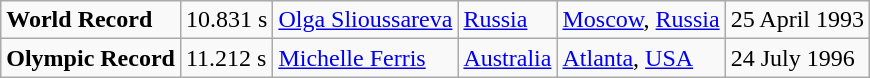<table class="wikitable">
<tr>
<td><strong>World Record</strong></td>
<td>10.831 s</td>
<td><a href='#'>Olga Slioussareva</a></td>
<td><a href='#'>Russia</a></td>
<td><a href='#'>Moscow</a>, <a href='#'>Russia</a></td>
<td>25 April 1993</td>
</tr>
<tr>
<td><strong>Olympic Record</strong></td>
<td>11.212 s</td>
<td><a href='#'>Michelle Ferris</a></td>
<td><a href='#'>Australia</a></td>
<td><a href='#'>Atlanta</a>, <a href='#'>USA</a></td>
<td>24 July 1996</td>
</tr>
</table>
